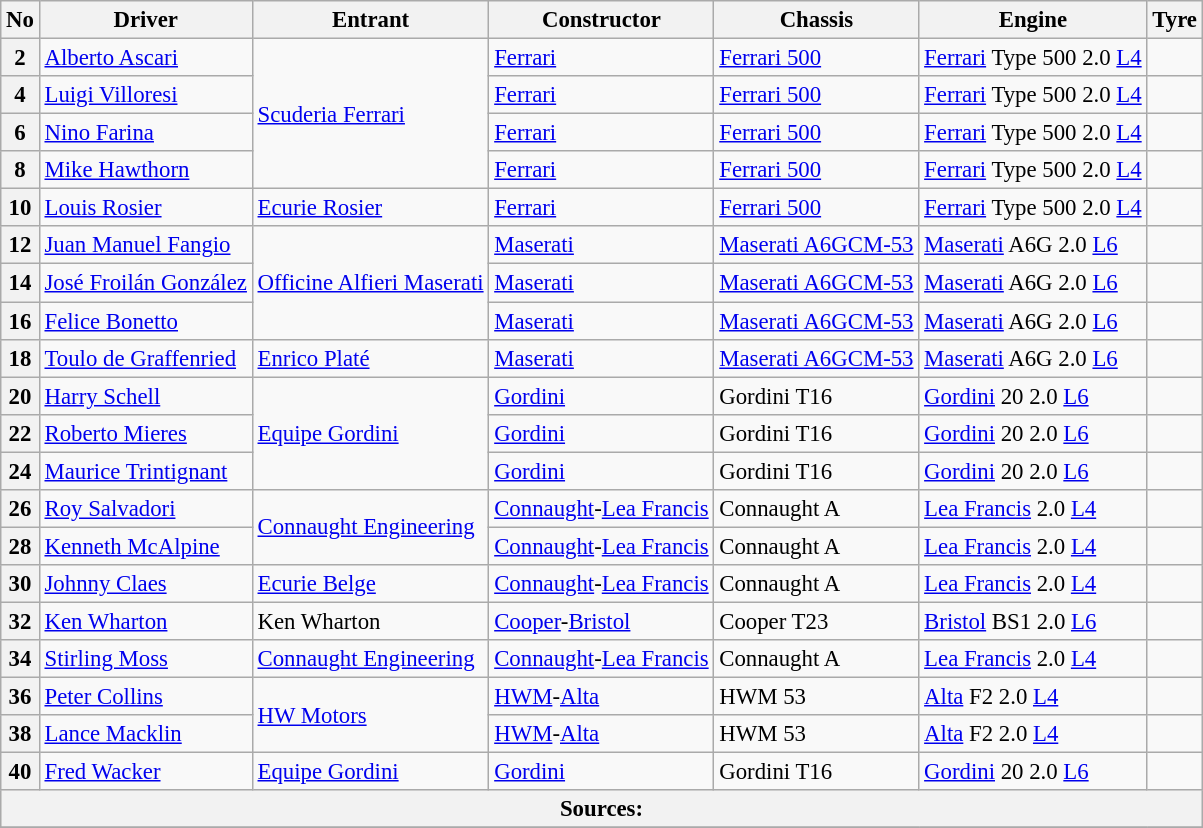<table class="wikitable sortable" style="font-size: 95%;">
<tr>
<th>No</th>
<th>Driver</th>
<th>Entrant</th>
<th>Constructor</th>
<th>Chassis</th>
<th>Engine</th>
<th>Tyre</th>
</tr>
<tr>
<th>2</th>
<td> <a href='#'>Alberto Ascari</a></td>
<td rowspan=4><a href='#'>Scuderia Ferrari</a></td>
<td><a href='#'>Ferrari</a></td>
<td><a href='#'>Ferrari 500</a></td>
<td><a href='#'>Ferrari</a> Type 500 2.0 <a href='#'>L4</a></td>
<td align="center"></td>
</tr>
<tr>
<th>4</th>
<td> <a href='#'>Luigi Villoresi</a></td>
<td><a href='#'>Ferrari</a></td>
<td><a href='#'>Ferrari 500</a></td>
<td><a href='#'>Ferrari</a> Type 500 2.0 <a href='#'>L4</a></td>
<td align="center"></td>
</tr>
<tr>
<th>6</th>
<td> <a href='#'>Nino Farina</a></td>
<td><a href='#'>Ferrari</a></td>
<td><a href='#'>Ferrari 500</a></td>
<td><a href='#'>Ferrari</a> Type 500 2.0 <a href='#'>L4</a></td>
<td align="center"></td>
</tr>
<tr>
<th>8</th>
<td> <a href='#'>Mike Hawthorn</a></td>
<td><a href='#'>Ferrari</a></td>
<td><a href='#'>Ferrari 500</a></td>
<td><a href='#'>Ferrari</a> Type 500 2.0 <a href='#'>L4</a></td>
<td align="center"></td>
</tr>
<tr>
<th>10</th>
<td> <a href='#'>Louis Rosier</a></td>
<td><a href='#'>Ecurie Rosier</a></td>
<td><a href='#'>Ferrari</a></td>
<td><a href='#'>Ferrari 500</a></td>
<td><a href='#'>Ferrari</a> Type 500 2.0 <a href='#'>L4</a></td>
<td align="center"></td>
</tr>
<tr>
<th>12</th>
<td> <a href='#'>Juan Manuel Fangio</a></td>
<td rowspan=3><a href='#'>Officine Alfieri Maserati</a></td>
<td><a href='#'>Maserati</a></td>
<td><a href='#'>Maserati A6GCM-53</a></td>
<td><a href='#'>Maserati</a> A6G 2.0 <a href='#'>L6</a></td>
<td align="center"></td>
</tr>
<tr>
<th>14</th>
<td> <a href='#'>José Froilán González</a></td>
<td><a href='#'>Maserati</a></td>
<td><a href='#'>Maserati A6GCM-53</a></td>
<td><a href='#'>Maserati</a> A6G 2.0 <a href='#'>L6</a></td>
<td align="center"></td>
</tr>
<tr>
<th>16</th>
<td> <a href='#'>Felice Bonetto</a></td>
<td><a href='#'>Maserati</a></td>
<td><a href='#'>Maserati A6GCM-53</a></td>
<td><a href='#'>Maserati</a> A6G 2.0 <a href='#'>L6</a></td>
<td align="center"></td>
</tr>
<tr>
<th>18</th>
<td> <a href='#'>Toulo de Graffenried</a></td>
<td><a href='#'>Enrico Platé</a></td>
<td><a href='#'>Maserati</a></td>
<td><a href='#'>Maserati A6GCM-53</a></td>
<td><a href='#'>Maserati</a> A6G 2.0 <a href='#'>L6</a></td>
<td align="center"></td>
</tr>
<tr>
<th>20</th>
<td> <a href='#'>Harry Schell</a></td>
<td rowspan=3><a href='#'>Equipe Gordini</a></td>
<td><a href='#'>Gordini</a></td>
<td>Gordini T16</td>
<td><a href='#'>Gordini</a> 20 2.0 <a href='#'>L6</a></td>
<td align="center"></td>
</tr>
<tr>
<th>22</th>
<td> <a href='#'>Roberto Mieres</a></td>
<td><a href='#'>Gordini</a></td>
<td>Gordini T16</td>
<td><a href='#'>Gordini</a> 20 2.0 <a href='#'>L6</a></td>
<td align="center"></td>
</tr>
<tr>
<th>24</th>
<td> <a href='#'>Maurice Trintignant</a></td>
<td><a href='#'>Gordini</a></td>
<td>Gordini T16</td>
<td><a href='#'>Gordini</a> 20 2.0 <a href='#'>L6</a></td>
<td align="center"></td>
</tr>
<tr>
<th>26</th>
<td> <a href='#'>Roy Salvadori</a></td>
<td rowspan=2><a href='#'>Connaught Engineering</a></td>
<td><a href='#'>Connaught</a>-<a href='#'>Lea Francis</a></td>
<td>Connaught A</td>
<td><a href='#'>Lea Francis</a> 2.0 <a href='#'>L4</a></td>
<td align="center"></td>
</tr>
<tr>
<th>28</th>
<td> <a href='#'>Kenneth McAlpine</a></td>
<td><a href='#'>Connaught</a>-<a href='#'>Lea Francis</a></td>
<td>Connaught A</td>
<td><a href='#'>Lea Francis</a> 2.0 <a href='#'>L4</a></td>
<td align="center"></td>
</tr>
<tr>
<th>30</th>
<td> <a href='#'>Johnny Claes</a></td>
<td><a href='#'>Ecurie Belge</a></td>
<td><a href='#'>Connaught</a>-<a href='#'>Lea Francis</a></td>
<td>Connaught A</td>
<td><a href='#'>Lea Francis</a> 2.0 <a href='#'>L4</a></td>
<td align="center"></td>
</tr>
<tr>
<th>32</th>
<td> <a href='#'>Ken Wharton</a></td>
<td>Ken Wharton</td>
<td><a href='#'>Cooper</a>-<a href='#'>Bristol</a></td>
<td>Cooper T23</td>
<td><a href='#'>Bristol</a> BS1 2.0 <a href='#'>L6</a></td>
<td align="center"></td>
</tr>
<tr>
<th>34</th>
<td> <a href='#'>Stirling Moss</a></td>
<td><a href='#'>Connaught Engineering</a></td>
<td><a href='#'>Connaught</a>-<a href='#'>Lea Francis</a></td>
<td>Connaught A</td>
<td><a href='#'>Lea Francis</a> 2.0 <a href='#'>L4</a></td>
<td align="center"></td>
</tr>
<tr>
<th>36</th>
<td> <a href='#'>Peter Collins</a></td>
<td rowspan=2><a href='#'>HW Motors</a></td>
<td><a href='#'>HWM</a>-<a href='#'>Alta</a></td>
<td>HWM 53</td>
<td><a href='#'>Alta</a> F2 2.0 <a href='#'>L4</a></td>
<td align="center"></td>
</tr>
<tr>
<th>38</th>
<td> <a href='#'>Lance Macklin</a></td>
<td><a href='#'>HWM</a>-<a href='#'>Alta</a></td>
<td>HWM 53</td>
<td><a href='#'>Alta</a> F2 2.0 <a href='#'>L4</a></td>
<td align="center"></td>
</tr>
<tr>
<th>40</th>
<td> <a href='#'>Fred Wacker</a></td>
<td><a href='#'>Equipe Gordini</a></td>
<td><a href='#'>Gordini</a></td>
<td>Gordini T16</td>
<td><a href='#'>Gordini</a> 20 2.0 <a href='#'>L6</a></td>
<td align="center"></td>
</tr>
<tr style="background-color:#E5E4E2" align="center">
<th colspan=7>Sources: </th>
</tr>
<tr>
</tr>
</table>
